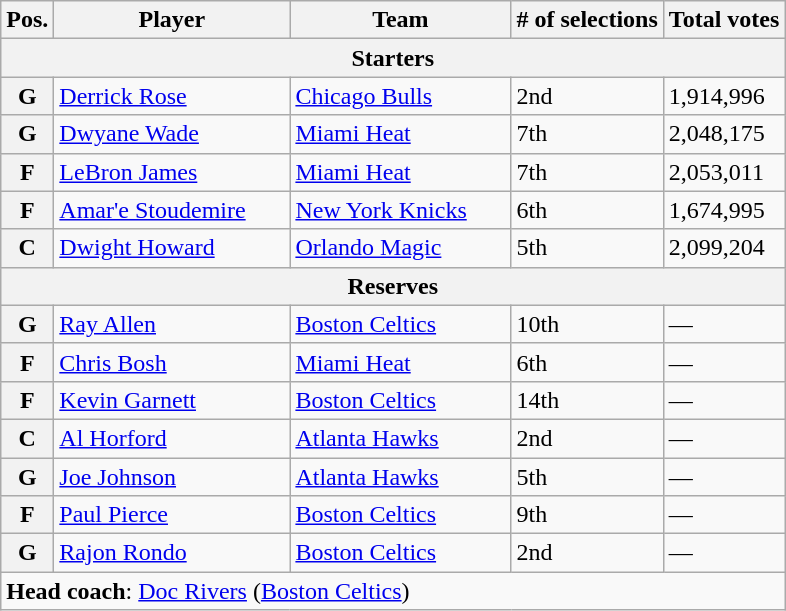<table class="wikitable">
<tr>
<th>Pos.</th>
<th style="width:150px;">Player</th>
<th width=140>Team</th>
<th># of selections</th>
<th>Total votes</th>
</tr>
<tr>
<th colspan="5">Starters</th>
</tr>
<tr>
<th>G</th>
<td><a href='#'>Derrick Rose</a></td>
<td><a href='#'>Chicago Bulls</a></td>
<td>2nd</td>
<td>1,914,996</td>
</tr>
<tr>
<th>G</th>
<td><a href='#'>Dwyane Wade</a></td>
<td><a href='#'>Miami Heat</a></td>
<td>7th</td>
<td>2,048,175</td>
</tr>
<tr>
<th>F</th>
<td><a href='#'>LeBron James</a></td>
<td><a href='#'>Miami Heat</a></td>
<td>7th</td>
<td>2,053,011</td>
</tr>
<tr>
<th>F</th>
<td><a href='#'>Amar'e Stoudemire</a></td>
<td><a href='#'>New York Knicks</a></td>
<td>6th</td>
<td>1,674,995</td>
</tr>
<tr>
<th>C</th>
<td><a href='#'>Dwight Howard</a></td>
<td><a href='#'>Orlando Magic</a></td>
<td>5th</td>
<td>2,099,204</td>
</tr>
<tr>
<th colspan="5">Reserves</th>
</tr>
<tr>
<th>G</th>
<td><a href='#'>Ray Allen</a></td>
<td><a href='#'>Boston Celtics</a></td>
<td>10th</td>
<td>—</td>
</tr>
<tr>
<th>F</th>
<td><a href='#'>Chris Bosh</a></td>
<td><a href='#'>Miami Heat</a></td>
<td>6th</td>
<td>—</td>
</tr>
<tr>
<th>F</th>
<td><a href='#'>Kevin Garnett</a></td>
<td><a href='#'>Boston Celtics</a></td>
<td>14th</td>
<td>—</td>
</tr>
<tr>
<th>C</th>
<td><a href='#'>Al Horford</a></td>
<td><a href='#'>Atlanta Hawks</a></td>
<td>2nd</td>
<td>—</td>
</tr>
<tr>
<th>G</th>
<td><a href='#'>Joe Johnson</a></td>
<td><a href='#'>Atlanta Hawks</a></td>
<td>5th</td>
<td>—</td>
</tr>
<tr>
<th>F</th>
<td><a href='#'>Paul Pierce</a></td>
<td><a href='#'>Boston Celtics</a></td>
<td>9th</td>
<td>—</td>
</tr>
<tr>
<th>G</th>
<td><a href='#'>Rajon Rondo</a></td>
<td><a href='#'>Boston Celtics</a></td>
<td>2nd</td>
<td>—</td>
</tr>
<tr>
<td colspan="5"><strong>Head coach</strong>: <a href='#'>Doc Rivers</a> (<a href='#'>Boston Celtics</a>)</td>
</tr>
</table>
